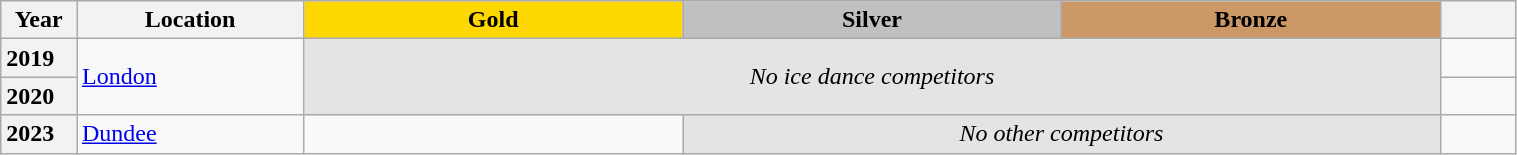<table class="wikitable unsortable" style="text-align:left; width:80%">
<tr>
<th scope="col" style="text-align:center; width:5%">Year</th>
<th scope="col" style="text-align:center; width:15%">Location</th>
<th scope="col" style="text-align:center; width:25%; background:gold">Gold</th>
<th scope="col" style="text-align:center; width:25%; background:silver">Silver</th>
<th scope="col" style="text-align:center; width:25%; background:#c96">Bronze</th>
<th scope="col" style="text-align:center; width:5%"></th>
</tr>
<tr>
<th scope="row" style="text-align:left">2019</th>
<td rowspan="2"> <a href='#'>London</a></td>
<td colspan="3" rowspan="2" align="center" bgcolor="e5e4e2"><em>No ice dance competitors</em></td>
<td></td>
</tr>
<tr>
<th scope="row" style="text-align:left">2020</th>
<td></td>
</tr>
<tr>
<th scope="row" style="text-align:left">2023</th>
<td> <a href='#'>Dundee</a></td>
<td></td>
<td colspan="2" align="center" bgcolor="e5e4e2"><em>No other competitors</em></td>
<td></td>
</tr>
</table>
